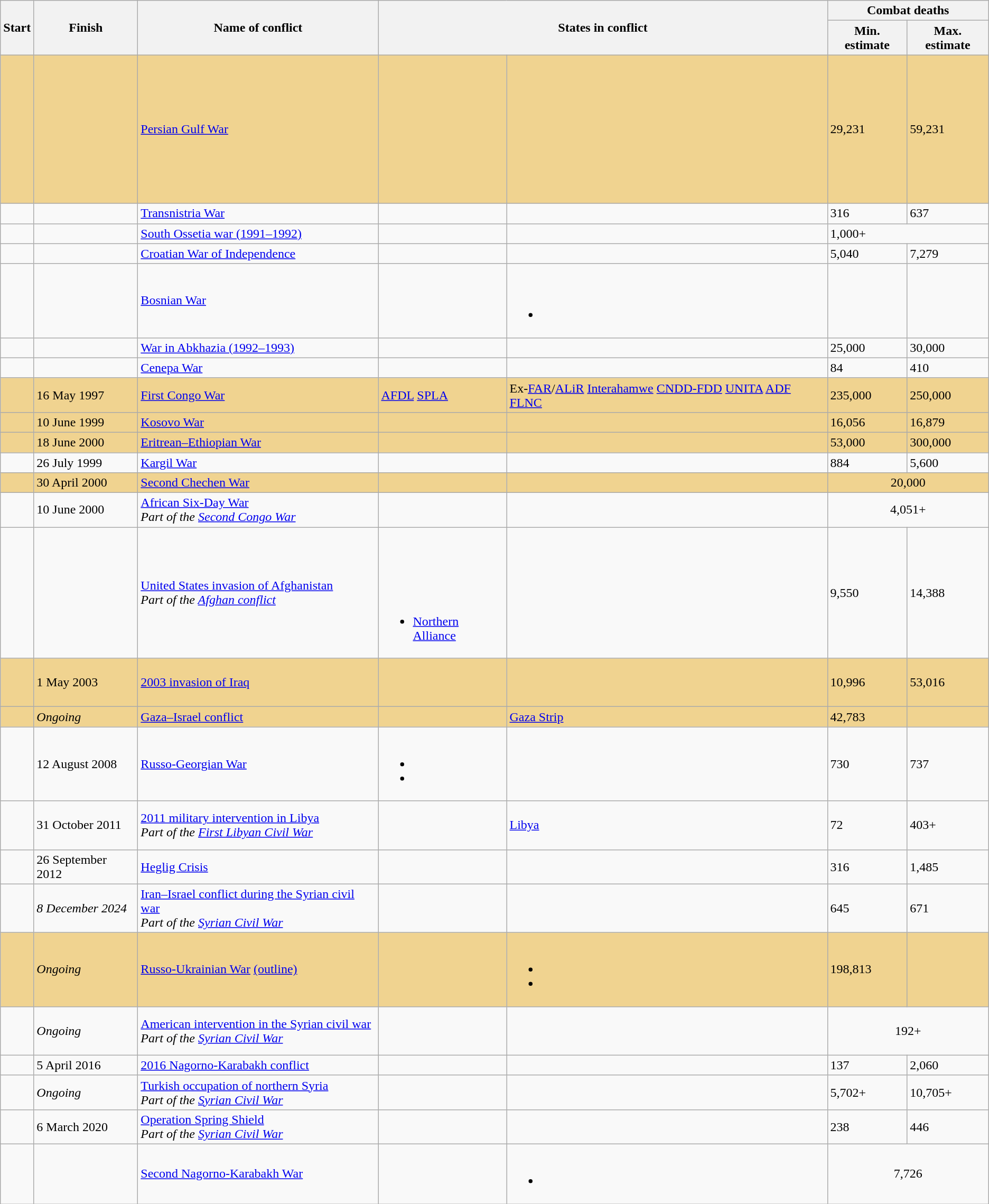<table class="wikitable sortable">
<tr>
<th rowspan="2">Start</th>
<th rowspan="2">Finish</th>
<th rowspan="2">Name of conflict</th>
<th colspan="2" rowspan="2">States in conflict</th>
<th colspan="2">Combat deaths</th>
</tr>
<tr>
<th>Min. estimate</th>
<th>Max. estimate</th>
</tr>
<tr bgcolor='#f0d390'>
<td></td>
<td></td>
<td><a href='#'>Persian Gulf War</a></td>
<td><br><br><br><br><br><br><br><br><br><br></td>
<td></td>
<td>29,231</td>
<td>59,231</td>
</tr>
<tr>
<td></td>
<td></td>
<td><a href='#'>Transnistria War</a></td>
<td></td>
<td><br></td>
<td>316</td>
<td>637</td>
</tr>
<tr>
<td></td>
<td></td>
<td><a href='#'>South Ossetia war (1991–1992)</a></td>
<td></td>
<td><br></td>
<td colspan="2">1,000+</td>
</tr>
<tr>
<td></td>
<td></td>
<td><a href='#'>Croatian War of Independence</a></td>
<td></td>
<td></td>
<td>5,040</td>
<td>7,279</td>
</tr>
<tr>
<td></td>
<td></td>
<td><a href='#'>Bosnian War</a></td>
<td></td>
<td><br><br><ul><li></li></ul></td>
<td></td>
<td></td>
</tr>
<tr>
<td></td>
<td></td>
<td><a href='#'>War in Abkhazia (1992–1993)</a></td>
<td><br></td>
<td></td>
<td>25,000</td>
<td>30,000</td>
</tr>
<tr>
<td></td>
<td></td>
<td><a href='#'>Cenepa War</a></td>
<td></td>
<td></td>
<td>84</td>
<td>410</td>
</tr>
<tr bgcolor='#f0d390'>
<td></td>
<td>16 May 1997</td>
<td><a href='#'>First Congo War</a></td>
<td> <a href='#'>AFDL</a> <a href='#'>SPLA</a></td>
<td> Ex-<a href='#'>FAR</a>/<a href='#'>ALiR</a> <a href='#'>Interahamwe</a> <a href='#'>CNDD-FDD</a> <a href='#'>UNITA</a> <a href='#'>ADF</a> <a href='#'>FLNC</a></td>
<td>235,000</td>
<td>250,000</td>
</tr>
<tr bgcolor='#f0d390'>
<td></td>
<td>10 June 1999</td>
<td><a href='#'>Kosovo War</a></td>
<td><br></td>
<td></td>
<td>16,056</td>
<td>16,879</td>
</tr>
<tr bgcolor='#f0d390'>
<td></td>
<td>18 June 2000</td>
<td><a href='#'>Eritrean–Ethiopian War</a></td>
<td></td>
<td></td>
<td>53,000</td>
<td>300,000</td>
</tr>
<tr>
<td></td>
<td>26 July 1999</td>
<td><a href='#'>Kargil War</a></td>
<td></td>
<td></td>
<td>884</td>
<td>5,600</td>
</tr>
<tr bgcolor='#f0d390'>
<td></td>
<td>30 April 2000</td>
<td><a href='#'>Second Chechen War</a></td>
<td></td>
<td></td>
<td colspan="2" align="center">20,000</td>
</tr>
<tr>
<td></td>
<td>10 June 2000</td>
<td><a href='#'>African Six-Day War</a><br><em>Part of the <a href='#'>Second Congo War</a></em></td>
<td></td>
<td></td>
<td colspan="2" align="center">4,051+</td>
</tr>
<tr>
<td></td>
<td></td>
<td><a href='#'>United States invasion of Afghanistan</a><br><em>Part of the <a href='#'>Afghan conflict</a></em></td>
<td><br><br><br><br><br><ul><li> <a href='#'>Northern Alliance</a></li></ul></td>
<td></td>
<td>9,550</td>
<td>14,388</td>
</tr>
<tr bgcolor='#f0d390'>
<td></td>
<td>1 May 2003</td>
<td><a href='#'>2003 invasion of Iraq</a></td>
<td><br><br><br></td>
<td></td>
<td>10,996</td>
<td>53,016</td>
</tr>
<tr bgcolor='#f0d390'>
<td></td>
<td><em>Ongoing</em></td>
<td><a href='#'>Gaza–Israel conflict</a></td>
<td></td>
<td> <a href='#'>Gaza Strip</a></td>
<td>42,783</td>
<td></td>
</tr>
<tr>
<td></td>
<td>12 August 2008</td>
<td><a href='#'>Russo-Georgian War</a></td>
<td><br><ul><li></li><li></li></ul></td>
<td></td>
<td>730</td>
<td>737</td>
</tr>
<tr>
<td></td>
<td>31 October 2011</td>
<td><a href='#'>2011 military intervention in Libya</a><br><em>Part of the <a href='#'>First Libyan Civil War</a></em></td>
<td><br><br><br></td>
<td> <a href='#'>Libya</a></td>
<td>72</td>
<td>403+</td>
</tr>
<tr>
<td></td>
<td>26 September 2012</td>
<td><a href='#'>Heglig Crisis</a></td>
<td></td>
<td></td>
<td>316</td>
<td>1,485</td>
</tr>
<tr>
<td></td>
<td><em>8 December 2024</em></td>
<td><a href='#'>Iran–Israel conflict during the Syrian civil war</a><br><em>Part of the <a href='#'>Syrian Civil War</a></em></td>
<td></td>
<td><br></td>
<td>645</td>
<td>671</td>
</tr>
<tr bgcolor='#f0d390'>
<td></td>
<td><em>Ongoing</em></td>
<td><a href='#'>Russo-Ukrainian War</a> <a href='#'>(outline)</a></td>
<td></td>
<td><br><ul><li></li><li></li></ul></td>
<td>198,813</td>
<td></td>
</tr>
<tr>
<td></td>
<td><em>Ongoing</em></td>
<td><a href='#'>American intervention in the Syrian civil war</a><br><em>Part of the <a href='#'>Syrian Civil War</a></em></td>
<td></td>
<td><br><br><br></td>
<td colspan="2" align="center">192+</td>
</tr>
<tr>
<td></td>
<td>5 April 2016</td>
<td><a href='#'>2016 Nagorno-Karabakh conflict</a></td>
<td></td>
<td><br></td>
<td>137</td>
<td>2,060</td>
</tr>
<tr>
<td></td>
<td><em>Ongoing</em></td>
<td><a href='#'>Turkish occupation of northern Syria</a><br><em>Part of the <a href='#'>Syrian Civil War</a></em></td>
<td></td>
<td></td>
<td>5,702+</td>
<td>10,705+</td>
</tr>
<tr>
<td></td>
<td>6 March 2020</td>
<td><a href='#'>Operation Spring Shield</a><br><em>Part of the <a href='#'>Syrian Civil War</a></em></td>
<td></td>
<td><br></td>
<td>238</td>
<td>446</td>
</tr>
<tr>
<td></td>
<td></td>
<td><a href='#'>Second Nagorno-Karabakh War</a></td>
<td></td>
<td><br><ul><li></li></ul></td>
<td colspan="2" align="center">7,726</td>
</tr>
</table>
